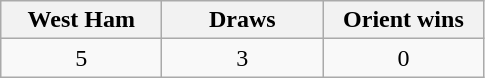<table class="wikitable" style="text-align: center;">
<tr>
<th width=100>West Ham</th>
<th width=100>Draws</th>
<th width=100>Orient wins</th>
</tr>
<tr>
<td>5</td>
<td>3</td>
<td>0</td>
</tr>
</table>
